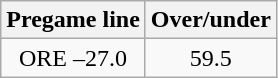<table class="wikitable">
<tr align="center">
<th style=>Pregame line</th>
<th style=>Over/under</th>
</tr>
<tr align="center">
<td>ORE –27.0</td>
<td>59.5</td>
</tr>
</table>
